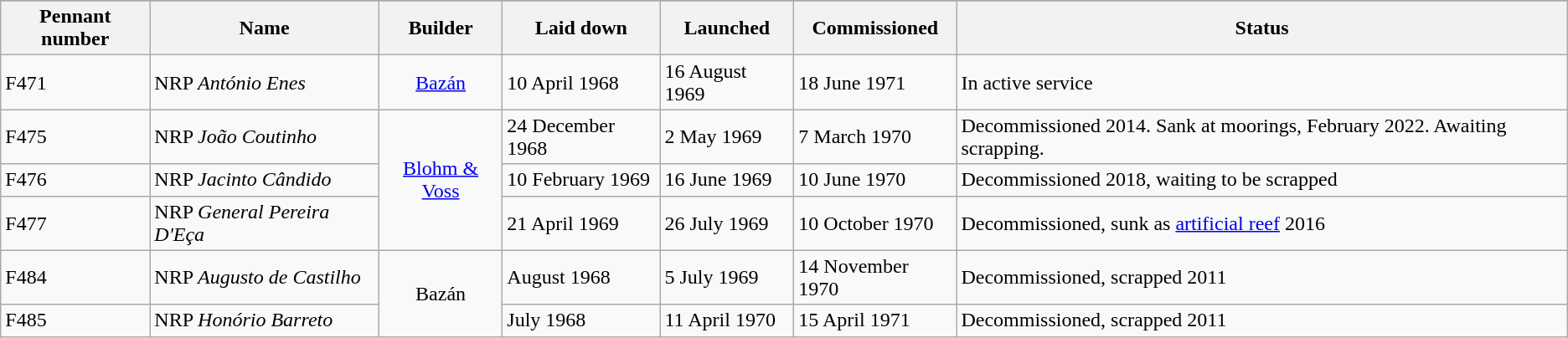<table class="wikitable plainrowheaders">
<tr>
</tr>
<tr>
<th scope="col">Pennant number</th>
<th scope="col">Name</th>
<th scope="col">Builder</th>
<th scope="col">Laid down</th>
<th scope="col">Launched</th>
<th scope="col">Commissioned</th>
<th scope="col">Status</th>
</tr>
<tr --->
<td scope="row">F471</td>
<td>NRP <em>António Enes</em></td>
<td align="center"><a href='#'>Bazán</a></td>
<td>10 April 1968</td>
<td>16 August 1969</td>
<td>18 June 1971</td>
<td>In active service</td>
</tr>
<tr>
<td scope="row">F475</td>
<td>NRP <em>João Coutinho</em></td>
<td rowspan="3" align="center"><a href='#'>Blohm & Voss</a></td>
<td>24 December 1968</td>
<td>2 May 1969</td>
<td>7 March 1970</td>
<td>Decommissioned 2014. Sank at moorings, February 2022. Awaiting scrapping.</td>
</tr>
<tr>
<td scope="row">F476</td>
<td>NRP <em>Jacinto Cândido</em></td>
<td>10 February 1969</td>
<td>16 June 1969</td>
<td>10 June 1970</td>
<td>Decommissioned 2018, waiting to be scrapped</td>
</tr>
<tr>
<td scope="row">F477</td>
<td>NRP <em>General Pereira D'Eça</em></td>
<td>21 April 1969</td>
<td>26 July 1969</td>
<td>10 October 1970</td>
<td>Decommissioned, sunk as <a href='#'>artificial reef</a> 2016</td>
</tr>
<tr>
<td scope="row">F484</td>
<td>NRP <em>Augusto de Castilho</em></td>
<td rowspan="2" align="center">Bazán</td>
<td>August 1968</td>
<td>5 July 1969</td>
<td>14 November 1970</td>
<td>Decommissioned, scrapped 2011</td>
</tr>
<tr>
<td scope="row">F485</td>
<td>NRP <em>Honório Barreto</em></td>
<td>July 1968</td>
<td>11 April 1970</td>
<td>15 April 1971</td>
<td>Decommissioned, scrapped 2011</td>
</tr>
</table>
